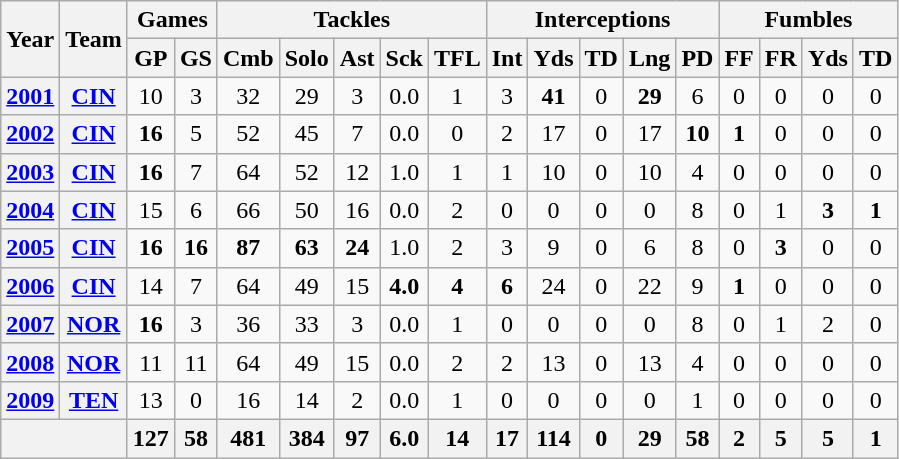<table class="wikitable" style="text-align:center">
<tr>
<th rowspan="2">Year</th>
<th rowspan="2">Team</th>
<th colspan="2">Games</th>
<th colspan="5">Tackles</th>
<th colspan="5">Interceptions</th>
<th colspan="4">Fumbles</th>
</tr>
<tr>
<th>GP</th>
<th>GS</th>
<th>Cmb</th>
<th>Solo</th>
<th>Ast</th>
<th>Sck</th>
<th>TFL</th>
<th>Int</th>
<th>Yds</th>
<th>TD</th>
<th>Lng</th>
<th>PD</th>
<th>FF</th>
<th>FR</th>
<th>Yds</th>
<th>TD</th>
</tr>
<tr>
<th><a href='#'>2001</a></th>
<th><a href='#'>CIN</a></th>
<td>10</td>
<td>3</td>
<td>32</td>
<td>29</td>
<td>3</td>
<td>0.0</td>
<td>1</td>
<td>3</td>
<td><strong>41</strong></td>
<td>0</td>
<td><strong>29</strong></td>
<td>6</td>
<td>0</td>
<td>0</td>
<td>0</td>
<td>0</td>
</tr>
<tr>
<th><a href='#'>2002</a></th>
<th><a href='#'>CIN</a></th>
<td><strong>16</strong></td>
<td>5</td>
<td>52</td>
<td>45</td>
<td>7</td>
<td>0.0</td>
<td>0</td>
<td>2</td>
<td>17</td>
<td>0</td>
<td>17</td>
<td><strong>10</strong></td>
<td><strong>1</strong></td>
<td>0</td>
<td>0</td>
<td>0</td>
</tr>
<tr>
<th><a href='#'>2003</a></th>
<th><a href='#'>CIN</a></th>
<td><strong>16</strong></td>
<td>7</td>
<td>64</td>
<td>52</td>
<td>12</td>
<td>1.0</td>
<td>1</td>
<td>1</td>
<td>10</td>
<td>0</td>
<td>10</td>
<td>4</td>
<td>0</td>
<td>0</td>
<td>0</td>
<td>0</td>
</tr>
<tr>
<th><a href='#'>2004</a></th>
<th><a href='#'>CIN</a></th>
<td>15</td>
<td>6</td>
<td>66</td>
<td>50</td>
<td>16</td>
<td>0.0</td>
<td>2</td>
<td>0</td>
<td>0</td>
<td>0</td>
<td>0</td>
<td>8</td>
<td>0</td>
<td>1</td>
<td><strong>3</strong></td>
<td><strong>1</strong></td>
</tr>
<tr>
<th><a href='#'>2005</a></th>
<th><a href='#'>CIN</a></th>
<td><strong>16</strong></td>
<td><strong>16</strong></td>
<td><strong>87</strong></td>
<td><strong>63</strong></td>
<td><strong>24</strong></td>
<td>1.0</td>
<td>2</td>
<td>3</td>
<td>9</td>
<td>0</td>
<td>6</td>
<td>8</td>
<td>0</td>
<td><strong>3</strong></td>
<td>0</td>
<td>0</td>
</tr>
<tr>
<th><a href='#'>2006</a></th>
<th><a href='#'>CIN</a></th>
<td>14</td>
<td>7</td>
<td>64</td>
<td>49</td>
<td>15</td>
<td><strong>4.0</strong></td>
<td><strong>4</strong></td>
<td><strong>6</strong></td>
<td>24</td>
<td>0</td>
<td>22</td>
<td>9</td>
<td><strong>1</strong></td>
<td>0</td>
<td>0</td>
<td>0</td>
</tr>
<tr>
<th><a href='#'>2007</a></th>
<th><a href='#'>NOR</a></th>
<td><strong>16</strong></td>
<td>3</td>
<td>36</td>
<td>33</td>
<td>3</td>
<td>0.0</td>
<td>1</td>
<td>0</td>
<td>0</td>
<td>0</td>
<td>0</td>
<td>8</td>
<td>0</td>
<td>1</td>
<td>2</td>
<td>0</td>
</tr>
<tr>
<th><a href='#'>2008</a></th>
<th><a href='#'>NOR</a></th>
<td>11</td>
<td>11</td>
<td>64</td>
<td>49</td>
<td>15</td>
<td>0.0</td>
<td>2</td>
<td>2</td>
<td>13</td>
<td>0</td>
<td>13</td>
<td>4</td>
<td>0</td>
<td>0</td>
<td>0</td>
<td>0</td>
</tr>
<tr>
<th><a href='#'>2009</a></th>
<th><a href='#'>TEN</a></th>
<td>13</td>
<td>0</td>
<td>16</td>
<td>14</td>
<td>2</td>
<td>0.0</td>
<td>1</td>
<td>0</td>
<td>0</td>
<td>0</td>
<td>0</td>
<td>1</td>
<td>0</td>
<td>0</td>
<td>0</td>
<td>0</td>
</tr>
<tr>
<th colspan="2"></th>
<th>127</th>
<th>58</th>
<th>481</th>
<th>384</th>
<th>97</th>
<th>6.0</th>
<th>14</th>
<th>17</th>
<th>114</th>
<th>0</th>
<th>29</th>
<th>58</th>
<th>2</th>
<th>5</th>
<th>5</th>
<th>1</th>
</tr>
</table>
